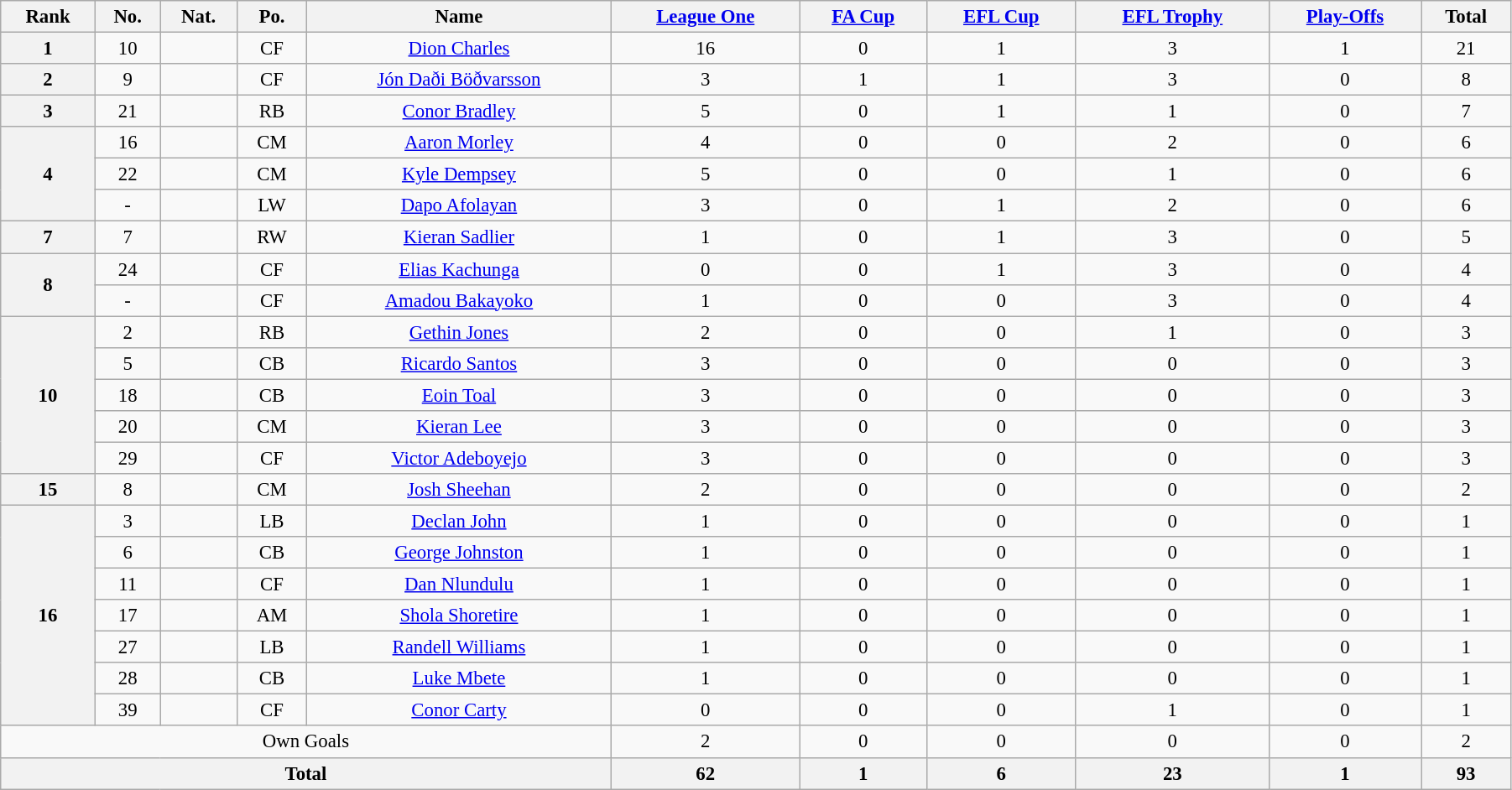<table class="wikitable" style="text-align:center; font-size:95%; width:95%;">
<tr>
<th>Rank</th>
<th>No.</th>
<th>Nat.</th>
<th>Po.</th>
<th>Name</th>
<th><a href='#'>League One</a></th>
<th><a href='#'>FA Cup</a></th>
<th><a href='#'>EFL Cup</a></th>
<th><a href='#'>EFL Trophy</a></th>
<th><a href='#'>Play-Offs</a></th>
<th>Total</th>
</tr>
<tr>
<th rowspan=1>1</th>
<td>10</td>
<td></td>
<td>CF</td>
<td><a href='#'>Dion Charles</a></td>
<td>16</td>
<td>0</td>
<td>1</td>
<td>3</td>
<td>1</td>
<td>21</td>
</tr>
<tr>
<th rowspan=1>2</th>
<td>9</td>
<td></td>
<td>CF</td>
<td><a href='#'>Jón Daði Böðvarsson</a></td>
<td>3</td>
<td>1</td>
<td>1</td>
<td>3</td>
<td>0</td>
<td>8</td>
</tr>
<tr>
<th rowspan=1>3</th>
<td>21</td>
<td></td>
<td>RB</td>
<td><a href='#'>Conor Bradley</a></td>
<td>5</td>
<td>0</td>
<td>1</td>
<td>1</td>
<td>0</td>
<td>7</td>
</tr>
<tr>
<th rowspan=3>4</th>
<td>16</td>
<td></td>
<td>CM</td>
<td><a href='#'>Aaron Morley</a></td>
<td>4</td>
<td>0</td>
<td>0</td>
<td>2</td>
<td>0</td>
<td>6</td>
</tr>
<tr>
<td>22</td>
<td></td>
<td>CM</td>
<td><a href='#'>Kyle Dempsey</a></td>
<td>5</td>
<td>0</td>
<td>0</td>
<td>1</td>
<td>0</td>
<td>6</td>
</tr>
<tr>
<td>-</td>
<td></td>
<td>LW</td>
<td><a href='#'>Dapo Afolayan</a></td>
<td>3</td>
<td>0</td>
<td>1</td>
<td>2</td>
<td>0</td>
<td>6</td>
</tr>
<tr>
<th rowspan=1>7</th>
<td>7</td>
<td></td>
<td>RW</td>
<td><a href='#'>Kieran Sadlier</a></td>
<td>1</td>
<td>0</td>
<td>1</td>
<td>3</td>
<td>0</td>
<td>5</td>
</tr>
<tr>
<th rowspan=2>8</th>
<td>24</td>
<td></td>
<td>CF</td>
<td><a href='#'>Elias Kachunga</a></td>
<td>0</td>
<td>0</td>
<td>1</td>
<td>3</td>
<td>0</td>
<td>4</td>
</tr>
<tr>
<td>-</td>
<td></td>
<td>CF</td>
<td><a href='#'>Amadou Bakayoko</a></td>
<td>1</td>
<td>0</td>
<td>0</td>
<td>3</td>
<td>0</td>
<td>4</td>
</tr>
<tr>
<th rowspan=5>10</th>
<td>2</td>
<td></td>
<td>RB</td>
<td><a href='#'>Gethin Jones</a></td>
<td>2</td>
<td>0</td>
<td>0</td>
<td>1</td>
<td>0</td>
<td>3</td>
</tr>
<tr>
<td>5</td>
<td></td>
<td>CB</td>
<td><a href='#'>Ricardo Santos</a></td>
<td>3</td>
<td>0</td>
<td>0</td>
<td>0</td>
<td>0</td>
<td>3</td>
</tr>
<tr>
<td>18</td>
<td></td>
<td>CB</td>
<td><a href='#'>Eoin Toal</a></td>
<td>3</td>
<td>0</td>
<td>0</td>
<td>0</td>
<td>0</td>
<td>3</td>
</tr>
<tr>
<td>20</td>
<td></td>
<td>CM</td>
<td><a href='#'>Kieran Lee</a></td>
<td>3</td>
<td>0</td>
<td>0</td>
<td>0</td>
<td>0</td>
<td>3</td>
</tr>
<tr>
<td>29</td>
<td></td>
<td>CF</td>
<td><a href='#'>Victor Adeboyejo</a></td>
<td>3</td>
<td>0</td>
<td>0</td>
<td>0</td>
<td>0</td>
<td>3</td>
</tr>
<tr>
<th rowspan=1>15</th>
<td>8</td>
<td></td>
<td>CM</td>
<td><a href='#'>Josh Sheehan</a></td>
<td>2</td>
<td>0</td>
<td>0</td>
<td>0</td>
<td>0</td>
<td>2</td>
</tr>
<tr>
<th rowspan=7>16</th>
<td>3</td>
<td></td>
<td>LB</td>
<td><a href='#'>Declan John</a></td>
<td>1</td>
<td>0</td>
<td>0</td>
<td>0</td>
<td>0</td>
<td>1</td>
</tr>
<tr>
<td>6</td>
<td></td>
<td>CB</td>
<td><a href='#'>George Johnston</a></td>
<td>1</td>
<td>0</td>
<td>0</td>
<td>0</td>
<td>0</td>
<td>1</td>
</tr>
<tr>
<td>11</td>
<td></td>
<td>CF</td>
<td><a href='#'>Dan Nlundulu</a></td>
<td>1</td>
<td>0</td>
<td>0</td>
<td>0</td>
<td>0</td>
<td>1</td>
</tr>
<tr>
<td>17</td>
<td></td>
<td>AM</td>
<td><a href='#'>Shola Shoretire</a></td>
<td>1</td>
<td>0</td>
<td>0</td>
<td>0</td>
<td>0</td>
<td>1</td>
</tr>
<tr>
<td>27</td>
<td></td>
<td>LB</td>
<td><a href='#'>Randell Williams</a></td>
<td>1</td>
<td>0</td>
<td>0</td>
<td>0</td>
<td>0</td>
<td>1</td>
</tr>
<tr>
<td>28</td>
<td></td>
<td>CB</td>
<td><a href='#'>Luke Mbete</a></td>
<td>1</td>
<td>0</td>
<td>0</td>
<td>0</td>
<td>0</td>
<td>1</td>
</tr>
<tr>
<td>39</td>
<td></td>
<td>CF</td>
<td><a href='#'>Conor  Carty</a></td>
<td>0</td>
<td>0</td>
<td>0</td>
<td>1</td>
<td>0</td>
<td>1</td>
</tr>
<tr>
<td colspan=5>Own Goals</td>
<td>2</td>
<td>0</td>
<td>0</td>
<td>0</td>
<td>0</td>
<td>2</td>
</tr>
<tr>
<th colspan=5>Total</th>
<th>62</th>
<th>1</th>
<th>6</th>
<th>23</th>
<th>1</th>
<th>93</th>
</tr>
</table>
